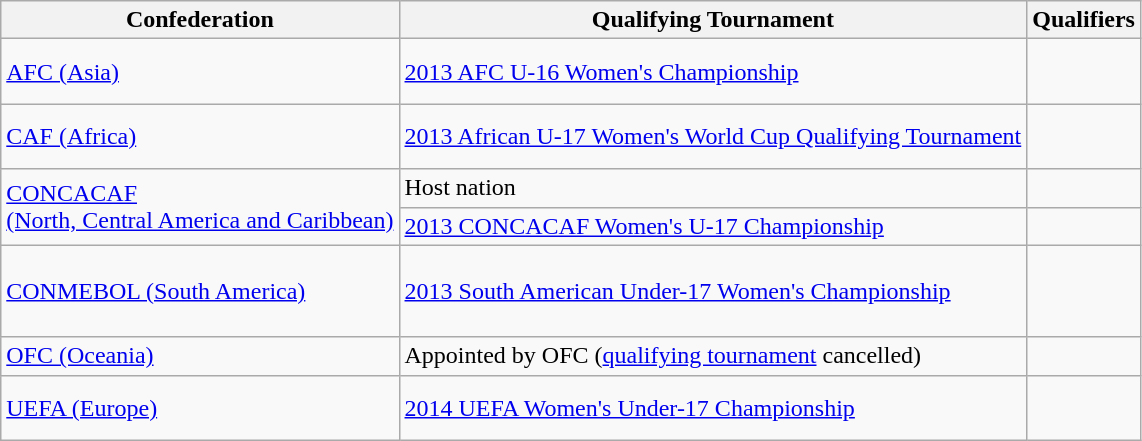<table class=wikitable>
<tr>
<th>Confederation</th>
<th>Qualifying Tournament</th>
<th>Qualifiers</th>
</tr>
<tr>
<td><a href='#'>AFC (Asia)</a></td>
<td><a href='#'>2013 AFC U-16 Women's Championship</a></td>
<td><br> <br></td>
</tr>
<tr>
<td><a href='#'>CAF (Africa)</a></td>
<td><a href='#'>2013 African U-17 Women's World Cup Qualifying Tournament</a></td>
<td><br><br></td>
</tr>
<tr>
<td rowspan=2><a href='#'>CONCACAF<br>(North, Central America and Caribbean)</a></td>
<td>Host nation</td>
<td></td>
</tr>
<tr>
<td><a href='#'>2013 CONCACAF Women's U-17 Championship</a></td>
<td><br></td>
</tr>
<tr>
<td><a href='#'>CONMEBOL (South America)</a></td>
<td><a href='#'>2013 South American Under-17 Women's Championship</a></td>
<td><br> <br> <br></td>
</tr>
<tr>
<td><a href='#'>OFC (Oceania)</a></td>
<td>Appointed by OFC (<a href='#'>qualifying tournament</a> cancelled)</td>
<td></td>
</tr>
<tr>
<td><a href='#'>UEFA (Europe)</a></td>
<td><a href='#'>2014 UEFA Women's Under-17 Championship</a></td>
<td><br><br></td>
</tr>
</table>
